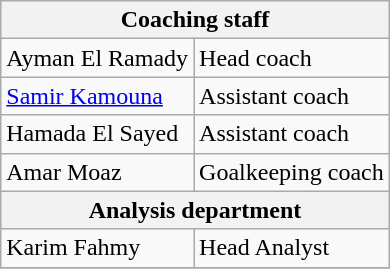<table class="wikitable">
<tr>
<th colspan="2">Coaching staff</th>
</tr>
<tr>
<td> Ayman El Ramady</td>
<td>Head coach</td>
</tr>
<tr>
<td> <a href='#'>Samir Kamouna</a></td>
<td>Assistant coach</td>
</tr>
<tr>
<td> Hamada El Sayed</td>
<td>Assistant coach</td>
</tr>
<tr>
<td> Amar Moaz</td>
<td>Goalkeeping coach</td>
</tr>
<tr>
<th colspan="2">Analysis department</th>
</tr>
<tr>
<td> Karim Fahmy</td>
<td>Head Analyst</td>
</tr>
<tr>
</tr>
</table>
